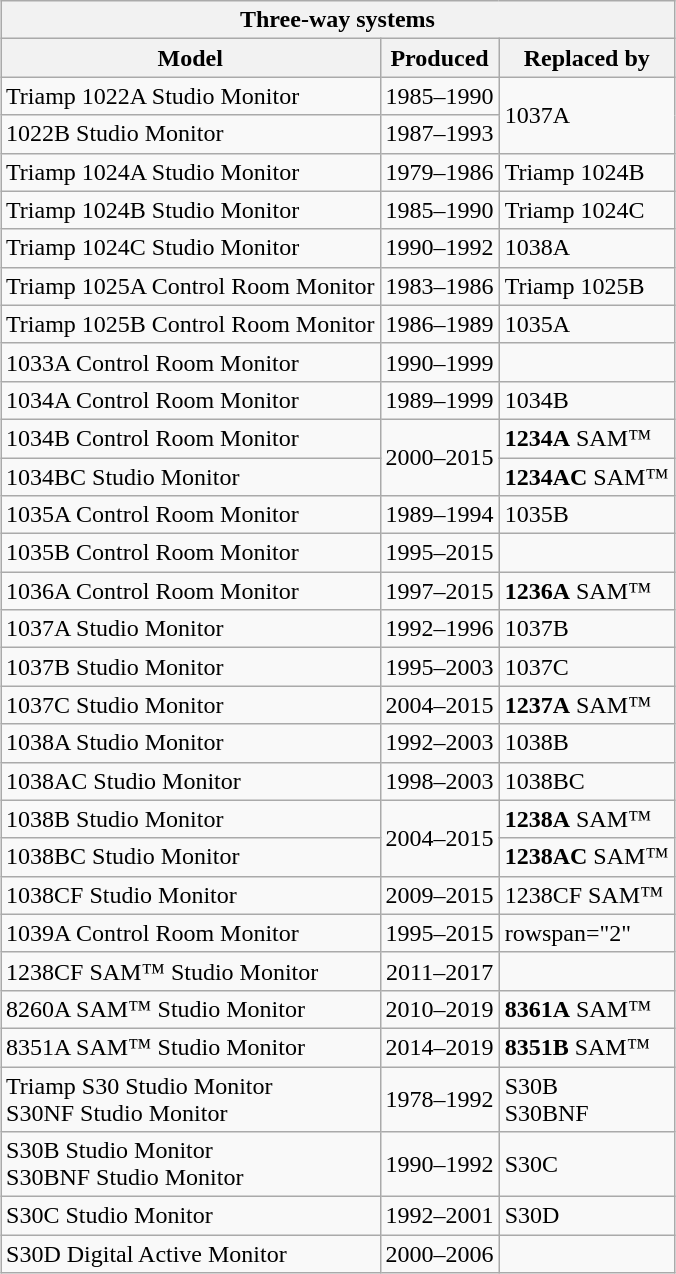<table class="wikitable sortable mw-collapsible mw-collapsed" style="display: inline-table; margin-top: 0px; margin-bottom: 15px; margin-left: 2.5px; margin-right: 2.5px;">
<tr>
<th colspan="3">Three-way systems</th>
</tr>
<tr>
<th>Model</th>
<th>Produced</th>
<th>Replaced by</th>
</tr>
<tr>
<td data-sort-value="1022A">Triamp 1022A Studio Monitor</td>
<td style="text-align: center;">1985–1990</td>
<td rowspan="2">1037A</td>
</tr>
<tr>
<td>1022B Studio Monitor</td>
<td style="text-align: center;">1987–1993</td>
</tr>
<tr>
<td data-sort-value="1024A">Triamp 1024A Studio Monitor</td>
<td style="text-align: center;">1979–1986</td>
<td data-sort-value="1024B">Triamp 1024B</td>
</tr>
<tr>
<td data-sort-value="1024B">Triamp 1024B Studio Monitor</td>
<td style="text-align: center;">1985–1990</td>
<td data-sort-value="1024C">Triamp 1024C</td>
</tr>
<tr>
<td data-sort-value="1024C">Triamp 1024C Studio Monitor</td>
<td style="text-align: center;">1990–1992</td>
<td>1038A</td>
</tr>
<tr>
<td data-sort-value="1025A">Triamp 1025A Control Room Monitor</td>
<td style="text-align: center;">1983–1986</td>
<td data-sort-value="1025B">Triamp 1025B</td>
</tr>
<tr>
<td data-sort-value="1025B">Triamp 1025B Control Room Monitor</td>
<td style="text-align: center;">1986–1989</td>
<td>1035A</td>
</tr>
<tr>
<td>1033A Control Room Monitor</td>
<td style="text-align: center;">1990–1999</td>
<td></td>
</tr>
<tr>
<td>1034A Control Room Monitor</td>
<td style="text-align: center;">1989–1999</td>
<td>1034B</td>
</tr>
<tr>
<td>1034B Control Room Monitor</td>
<td style="text-align: center;" rowspan="2">2000–2015</td>
<td><strong>1234A</strong> SAM™</td>
</tr>
<tr>
<td>1034BC Studio Monitor</td>
<td><strong>1234AC</strong> SAM™</td>
</tr>
<tr>
<td>1035A Control Room Monitor</td>
<td style="text-align: center;">1989–1994</td>
<td>1035B</td>
</tr>
<tr>
<td>1035B Control Room Monitor</td>
<td style="text-align: center;">1995–2015</td>
<td></td>
</tr>
<tr>
<td>1036A Control Room Monitor</td>
<td style="text-align: center;">1997–2015</td>
<td><strong>1236A</strong> SAM™</td>
</tr>
<tr>
<td>1037A Studio Monitor</td>
<td style="text-align: center;">1992–1996</td>
<td>1037B</td>
</tr>
<tr>
<td>1037B Studio Monitor</td>
<td style="text-align: center;">1995–2003</td>
<td>1037C</td>
</tr>
<tr>
<td>1037C Studio Monitor</td>
<td style="text-align: center;">2004–2015</td>
<td><strong>1237A</strong> SAM™</td>
</tr>
<tr>
<td>1038A Studio Monitor</td>
<td style="text-align: center;">1992–2003</td>
<td>1038B</td>
</tr>
<tr>
<td>1038AC Studio Monitor</td>
<td style="text-align: center;">1998–2003</td>
<td>1038BC</td>
</tr>
<tr>
<td>1038B Studio Monitor</td>
<td style="text-align: center;" rowspan="2">2004–2015</td>
<td><strong>1238A</strong> SAM™</td>
</tr>
<tr>
<td>1038BC Studio Monitor</td>
<td><strong>1238AC</strong> SAM™</td>
</tr>
<tr>
<td>1038CF Studio Monitor</td>
<td style="text-align: center;">2009–2015</td>
<td>1238CF SAM™</td>
</tr>
<tr>
<td>1039A Control Room Monitor</td>
<td style="text-align: center;">1995–2015</td>
<td>rowspan="2" </td>
</tr>
<tr>
<td>1238CF SAM™ Studio Monitor</td>
<td style="text-align: center;">2011–2017</td>
</tr>
<tr>
<td>8260A SAM™ Studio Monitor</td>
<td style="text-align: center;">2010–2019</td>
<td><strong>8361A</strong> SAM™</td>
</tr>
<tr>
<td>8351A SAM™ Studio Monitor</td>
<td style="text-align: center;">2014–2019</td>
<td><strong>8351B</strong> SAM™</td>
</tr>
<tr>
<td data-sort-value="S30">Triamp S30 Studio Monitor<br>S30NF Studio Monitor</td>
<td style="text-align: center;">1978–1992</td>
<td>S30B<br>S30BNF</td>
</tr>
<tr>
<td>S30B Studio Monitor<br>S30BNF Studio Monitor</td>
<td style="text-align: center;">1990–1992</td>
<td>S30C</td>
</tr>
<tr>
<td>S30C Studio Monitor</td>
<td style="text-align: center;">1992–2001</td>
<td>S30D</td>
</tr>
<tr>
<td>S30D Digital Active Monitor</td>
<td style="text-align: center;">2000–2006</td>
<td></td>
</tr>
</table>
